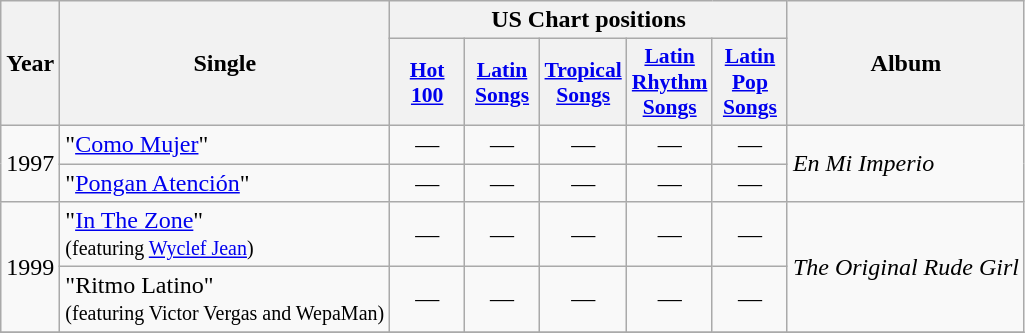<table class="wikitable">
<tr>
<th rowspan="2">Year</th>
<th rowspan="2">Single</th>
<th colspan="5">US Chart positions</th>
<th rowspan="2">Album</th>
</tr>
<tr>
<th style="width:3em;font-size:90%"><a href='#'>Hot 100</a></th>
<th style="width:3em;font-size:90%"><a href='#'>Latin Songs</a></th>
<th style="width:3em;font-size:90%"><a href='#'>Tropical Songs</a></th>
<th style="width:3em;font-size:90%"><a href='#'>Latin Rhythm Songs</a></th>
<th style="width:3em;font-size:90%"><a href='#'>Latin Pop Songs</a></th>
</tr>
<tr>
<td rowspan="2">1997</td>
<td>"<a href='#'>Como Mujer</a>"</td>
<td align="center">—</td>
<td align="center">—</td>
<td align="center">—</td>
<td align="center">—</td>
<td align="center">—</td>
<td rowspan="2"><em>En Mi Imperio</em></td>
</tr>
<tr>
<td>"<a href='#'>Pongan Atención</a>"</td>
<td align="center">—</td>
<td align="center">—</td>
<td align="center">—</td>
<td align="center">—</td>
<td align="center">—</td>
</tr>
<tr>
<td rowspan="2">1999</td>
<td>"<a href='#'>In The Zone</a>" <br><small>(featuring <a href='#'>Wyclef Jean</a>)</small></td>
<td align="center">—</td>
<td align="center">—</td>
<td align="center">—</td>
<td align="center">—</td>
<td align="center">—</td>
<td rowspan="2"><em>The Original Rude Girl</em></td>
</tr>
<tr>
<td>"Ritmo Latino" <br> <small>(featuring Victor Vergas and WepaMan)</small></td>
<td align="center">—</td>
<td align="center">—</td>
<td align="center">—</td>
<td align="center">—</td>
<td align="center">—</td>
</tr>
<tr>
</tr>
</table>
